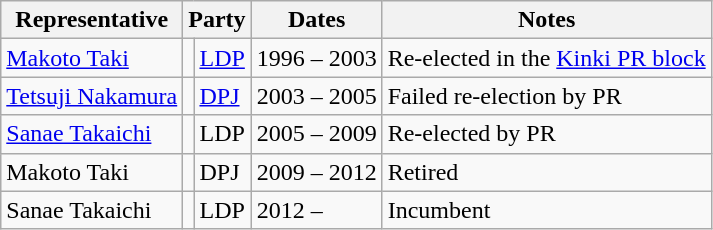<table class=wikitable>
<tr valign=bottom>
<th>Representative</th>
<th colspan="2">Party</th>
<th>Dates</th>
<th>Notes</th>
</tr>
<tr>
<td><a href='#'>Makoto Taki</a></td>
<td bgcolor=></td>
<td><a href='#'>LDP</a></td>
<td>1996 – 2003</td>
<td>Re-elected in the <a href='#'>Kinki PR block</a></td>
</tr>
<tr>
<td><a href='#'>Tetsuji Nakamura</a></td>
<td bgcolor=></td>
<td><a href='#'>DPJ</a></td>
<td>2003 – 2005</td>
<td>Failed re-election by PR</td>
</tr>
<tr>
<td><a href='#'>Sanae Takaichi</a></td>
<td bgcolor=></td>
<td>LDP</td>
<td>2005 – 2009</td>
<td>Re-elected by PR</td>
</tr>
<tr>
<td>Makoto Taki</td>
<td bgcolor=></td>
<td>DPJ</td>
<td>2009 – 2012</td>
<td>Retired</td>
</tr>
<tr>
<td>Sanae Takaichi</td>
<td bgcolor=></td>
<td>LDP</td>
<td>2012 –</td>
<td>Incumbent</td>
</tr>
</table>
